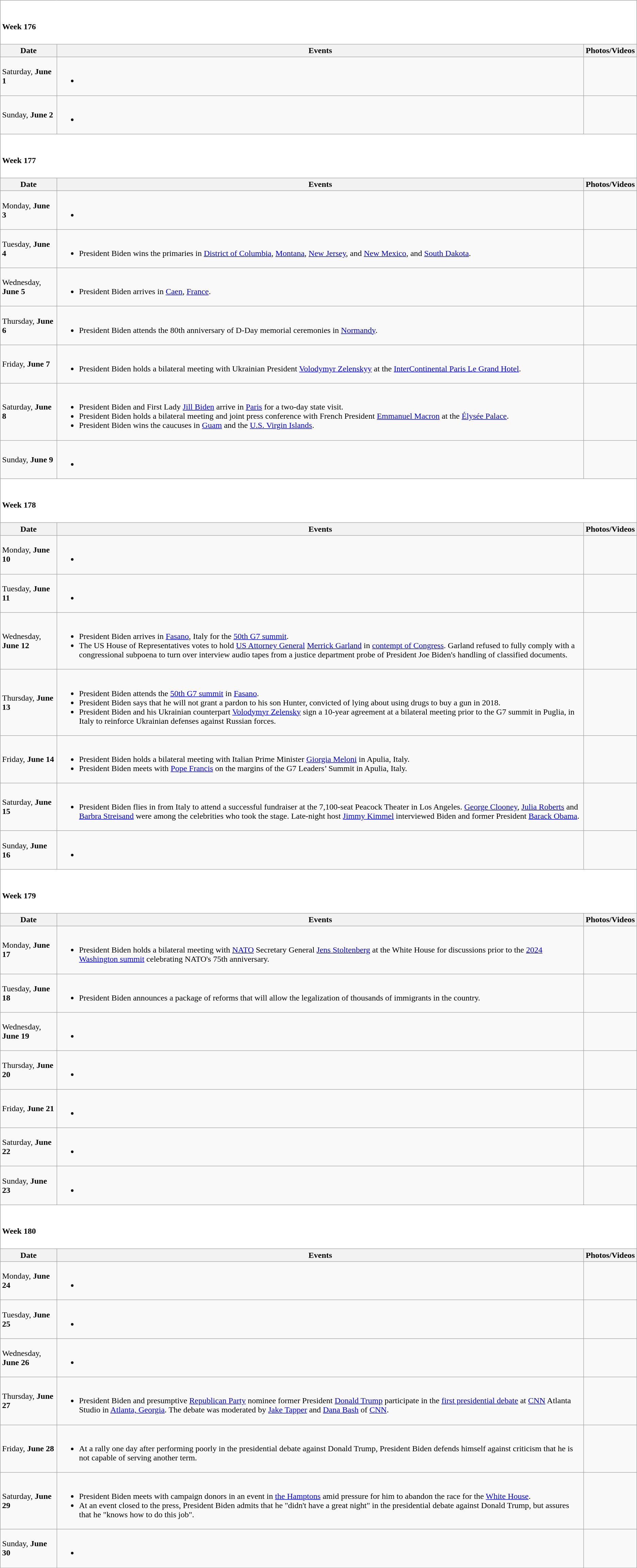<table class="wikitable">
<tr style="background:white;">
<td colspan="3"><br><h4>Week 176</h4></td>
</tr>
<tr>
<th>Date</th>
<th>Events</th>
<th>Photos/Videos</th>
</tr>
<tr>
<td>Saturday, <strong>June 1</strong></td>
<td><br><ul><li></li></ul></td>
<td></td>
</tr>
<tr>
<td>Sunday, <strong>June 2</strong></td>
<td><br><ul><li></li></ul></td>
<td></td>
</tr>
<tr style="background:white;">
<td colspan="3"><br><h4>Week 177</h4></td>
</tr>
<tr>
<th>Date</th>
<th>Events</th>
<th>Photos/Videos</th>
</tr>
<tr>
<td>Monday, <strong>June 3</strong></td>
<td><br><ul><li></li></ul></td>
<td></td>
</tr>
<tr>
<td>Tuesday, <strong>June 4</strong></td>
<td><br><ul><li>President Biden wins the primaries in <a href='#'>District of Columbia</a>, <a href='#'>Montana</a>, <a href='#'>New Jersey</a>, and <a href='#'>New Mexico</a>, and <a href='#'>South Dakota</a>.</li></ul></td>
<td></td>
</tr>
<tr>
<td>Wednesday, <strong>June 5</strong></td>
<td><br><ul><li>President Biden arrives in <a href='#'>Caen</a>, <a href='#'>France</a>.</li></ul></td>
<td></td>
</tr>
<tr>
<td>Thursday, <strong>June 6</strong></td>
<td><br><ul><li>President Biden attends the 80th anniversary of D-Day memorial ceremonies in <a href='#'>Normandy</a>.</li></ul></td>
<td></td>
</tr>
<tr>
<td>Friday, <strong>June 7</strong></td>
<td><br><ul><li>President Biden holds a bilateral meeting with Ukrainian President <a href='#'>Volodymyr Zelenskyy</a> at the <a href='#'>InterContinental Paris Le Grand Hotel</a>.</li></ul></td>
<td></td>
</tr>
<tr>
<td>Saturday, <strong>June 8</strong></td>
<td><br><ul><li>President Biden and First Lady <a href='#'>Jill Biden</a> arrive in <a href='#'>Paris</a> for a two-day state visit.</li><li>President Biden holds a bilateral meeting and joint press conference with French President <a href='#'>Emmanuel Macron</a> at the <a href='#'>Élysée Palace</a>.</li><li>President Biden wins the caucuses in <a href='#'>Guam</a> and the <a href='#'>U.S. Virgin Islands</a>.</li></ul></td>
<td></td>
</tr>
<tr>
<td>Sunday, <strong>June 9</strong></td>
<td><br><ul><li></li></ul></td>
<td></td>
</tr>
<tr style="background:white;">
<td colspan="3"><br><h4>Week 178</h4></td>
</tr>
<tr>
<th>Date</th>
<th>Events</th>
<th>Photos/Videos</th>
</tr>
<tr>
<td>Monday, <strong>June 10</strong></td>
<td><br><ul><li></li></ul></td>
<td></td>
</tr>
<tr>
<td>Tuesday, <strong>June 11</strong></td>
<td><br><ul><li></li></ul></td>
<td></td>
</tr>
<tr>
<td>Wednesday, <strong>June 12</strong></td>
<td><br><ul><li>President Biden arrives in <a href='#'>Fasano</a>, Italy for the <a href='#'>50th G7 summit</a>.</li><li>The US House of Representatives votes to hold <a href='#'>US Attorney General</a> <a href='#'>Merrick Garland</a> in <a href='#'>contempt of Congress</a>. Garland refused to fully comply with a congressional subpoena to turn over interview audio tapes from a justice department probe of President Joe Biden's handling of classified documents.</li></ul></td>
<td></td>
</tr>
<tr>
<td>Thursday, <strong>June 13</strong></td>
<td><br><ul><li>President Biden attends the <a href='#'>50th G7 summit</a> in <a href='#'>Fasano</a>.</li><li>President Biden says that he will not grant a pardon to his son Hunter, convicted of lying about using drugs to buy a gun in 2018.</li><li>President Biden and his Ukrainian counterpart <a href='#'>Volodymyr Zelensky</a> sign a 10-year agreement at a bilateral meeting prior to the G7 summit in Puglia, in Italy to reinforce Ukrainian defenses against Russian forces.</li></ul></td>
<td><br></td>
</tr>
<tr>
<td>Friday, <strong>June 14</strong></td>
<td><br><ul><li>President Biden holds a bilateral meeting with Italian Prime Minister <a href='#'>Giorgia Meloni</a> in Apulia, Italy.</li><li>President Biden meets with <a href='#'>Pope Francis</a> on the margins of the G7 Leaders’ Summit in Apulia, Italy.</li></ul></td>
<td></td>
</tr>
<tr>
<td>Saturday, <strong>June 15</strong></td>
<td><br><ul><li>President Biden flies in from Italy to attend a successful fundraiser at the 7,100-seat Peacock Theater in Los Angeles. <a href='#'>George Clooney</a>, <a href='#'>Julia Roberts</a> and <a href='#'>Barbra Streisand</a> were among the celebrities who took the stage. Late-night host <a href='#'>Jimmy Kimmel</a> interviewed Biden and former President <a href='#'>Barack Obama</a>.</li></ul></td>
<td></td>
</tr>
<tr>
<td>Sunday, <strong>June 16</strong></td>
<td><br><ul><li></li></ul></td>
<td></td>
</tr>
<tr style="background:white;">
<td colspan="3"><br><h4>Week 179</h4></td>
</tr>
<tr>
<th>Date</th>
<th>Events</th>
<th>Photos/Videos</th>
</tr>
<tr>
<td>Monday, <strong>June 17</strong></td>
<td><br><ul><li>President Biden holds a bilateral meeting with <a href='#'>NATO</a> Secretary General <a href='#'>Jens Stoltenberg</a> at the White House for discussions prior to the <a href='#'>2024 Washington summit</a> celebrating NATO's 75th anniversary.</li></ul></td>
<td></td>
</tr>
<tr>
<td>Tuesday, <strong>June 18</strong></td>
<td><br><ul><li>President Biden announces a package of reforms that will allow the legalization of thousands of immigrants in the country.</li></ul></td>
<td></td>
</tr>
<tr>
<td>Wednesday, <strong>June 19</strong></td>
<td><br><ul><li></li></ul></td>
<td></td>
</tr>
<tr>
<td>Thursday, <strong>June 20</strong></td>
<td><br><ul><li></li></ul></td>
<td></td>
</tr>
<tr>
<td>Friday, <strong>June 21</strong></td>
<td><br><ul><li></li></ul></td>
<td></td>
</tr>
<tr>
<td>Saturday, <strong>June 22</strong></td>
<td><br><ul><li></li></ul></td>
<td></td>
</tr>
<tr>
<td>Sunday, <strong>June 23</strong></td>
<td><br><ul><li></li></ul></td>
<td></td>
</tr>
<tr style="background:white;">
<td colspan="3"><br><h4>Week 180</h4></td>
</tr>
<tr>
<th>Date</th>
<th>Events</th>
<th>Photos/Videos</th>
</tr>
<tr>
<td>Monday, <strong>June 24</strong></td>
<td><br><ul><li></li></ul></td>
<td></td>
</tr>
<tr>
<td>Tuesday, <strong>June 25</strong></td>
<td><br><ul><li></li></ul></td>
<td></td>
</tr>
<tr>
<td>Wednesday, <strong>June 26</strong></td>
<td><br><ul><li></li></ul></td>
<td></td>
</tr>
<tr>
<td>Thursday, <strong>June 27</strong></td>
<td><br><ul><li>President Biden and presumptive <a href='#'>Republican Party</a> nominee former President <a href='#'>Donald Trump</a> participate in the <a href='#'>first presidential debate</a> at <a href='#'>CNN</a> Atlanta Studio in <a href='#'>Atlanta, Georgia</a>. The debate was moderated by <a href='#'>Jake Tapper</a> and <a href='#'>Dana Bash</a> of <a href='#'>CNN</a>.</li></ul></td>
<td></td>
</tr>
<tr>
<td>Friday, <strong>June 28</strong></td>
<td><br><ul><li>At a rally one day after performing poorly in the presidential debate against Donald Trump, President Biden defends himself against criticism that he is not capable of serving another term.</li></ul></td>
<td></td>
</tr>
<tr>
<td>Saturday, <strong>June 29</strong></td>
<td><br><ul><li>President Biden meets with campaign donors in an event in <a href='#'>the Hamptons</a> amid pressure for him to abandon the race for the <a href='#'>White House</a>.</li><li>At an event closed to the press, President Biden admits that he "didn't have a great night" in the presidential debate against Donald Trump, but assures that he "knows how to do this job".</li></ul></td>
<td></td>
</tr>
<tr>
<td>Sunday, <strong>June 30</strong></td>
<td><br><ul><li></li></ul></td>
<td></td>
</tr>
</table>
